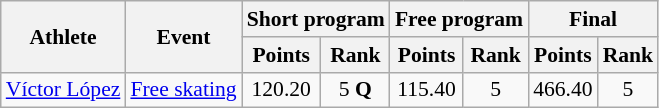<table class="wikitable" border="1" style="font-size:90%">
<tr>
<th rowspan=2>Athlete</th>
<th rowspan=2>Event</th>
<th colspan=2>Short program</th>
<th colspan=2>Free program</th>
<th colspan=2>Final</th>
</tr>
<tr>
<th>Points</th>
<th>Rank</th>
<th>Points</th>
<th>Rank</th>
<th>Points</th>
<th>Rank</th>
</tr>
<tr align=center>
<td align=left><a href='#'>Víctor López</a></td>
<td align=left><a href='#'>Free skating</a></td>
<td>120.20</td>
<td>5 <strong>Q</strong></td>
<td>115.40</td>
<td>5</td>
<td>466.40</td>
<td>5</td>
</tr>
</table>
